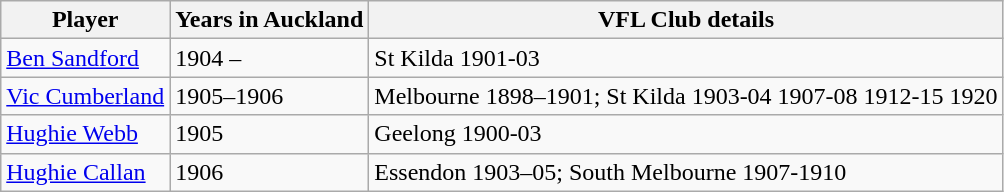<table class="wikitable sortable">
<tr>
<th>Player</th>
<th>Years in Auckland</th>
<th>VFL Club details</th>
</tr>
<tr>
<td><a href='#'>Ben Sandford</a></td>
<td>1904 –</td>
<td>St Kilda 1901-03</td>
</tr>
<tr>
<td><a href='#'>Vic Cumberland</a></td>
<td>1905–1906</td>
<td>Melbourne 1898–1901; St Kilda 1903-04 1907-08 1912-15 1920</td>
</tr>
<tr>
<td><a href='#'>Hughie Webb</a></td>
<td>1905</td>
<td>Geelong 1900-03</td>
</tr>
<tr>
<td><a href='#'>Hughie Callan</a></td>
<td>1906</td>
<td>Essendon 1903–05; South Melbourne 1907-1910</td>
</tr>
</table>
